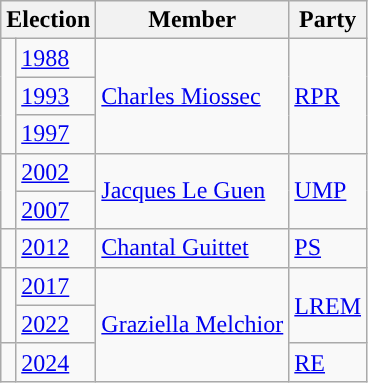<table class="wikitable">
<tr>
<th colspan="2">Election</th>
<th>Member</th>
<th>Party</th>
</tr>
<tr>
<td rowspan="3" style="color:inherit;background-color: "></td>
<td><a href='#'>1988</a></td>
<td rowspan="3"><a href='#'>Charles Miossec</a></td>
<td rowspan="3"><a href='#'>RPR</a></td>
</tr>
<tr>
<td><a href='#'>1993</a></td>
</tr>
<tr>
<td><a href='#'>1997</a></td>
</tr>
<tr>
<td rowspan="2" style="color:inherit;background-color: "></td>
<td><a href='#'>2002</a></td>
<td rowspan="2"><a href='#'>Jacques Le Guen</a></td>
<td rowspan="2"><a href='#'>UMP</a></td>
</tr>
<tr>
<td><a href='#'>2007</a></td>
</tr>
<tr>
<td style="color:inherit;background-color: "></td>
<td><a href='#'>2012</a></td>
<td><a href='#'>Chantal Guittet</a></td>
<td><a href='#'>PS</a></td>
</tr>
<tr>
<td rowspan="2" style="color:inherit;background-color: "></td>
<td><a href='#'>2017</a></td>
<td rowspan="3"><a href='#'>Graziella Melchior</a></td>
<td rowspan="2"><a href='#'>LREM</a></td>
</tr>
<tr>
<td><a href='#'>2022</a></td>
</tr>
<tr>
<td style="color:inherit;background-color: "></td>
<td><a href='#'>2024</a></td>
<td><a href='#'>RE</a></td>
</tr>
</table>
